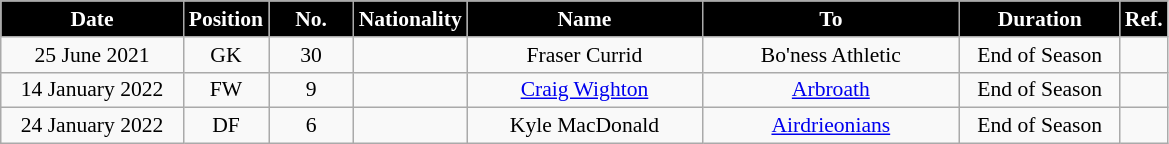<table class="wikitable"  style="text-align:center; font-size:90%; ">
<tr>
<th style="background:#000000; color:white; width:115px;">Date</th>
<th style="background:#000000; color:white; width:50px;">Position</th>
<th style="background:#000000; color:white; width:50px;">No.</th>
<th style="background:#000000; color:white; width:50px;">Nationality</th>
<th style="background:#000000; color:white; width:150px;">Name</th>
<th style="background:#000000; color:white; width:165px;">To</th>
<th style="background:#000000; color:white; width:100px;">Duration</th>
<th style="background:#000000; color:white; width:25px;">Ref.</th>
</tr>
<tr>
<td>25 June 2021</td>
<td>GK</td>
<td>30</td>
<td></td>
<td>Fraser Currid</td>
<td>Bo'ness Athletic</td>
<td>End of Season</td>
<td></td>
</tr>
<tr>
<td>14 January 2022</td>
<td>FW</td>
<td>9</td>
<td></td>
<td><a href='#'>Craig Wighton</a></td>
<td><a href='#'>Arbroath</a></td>
<td>End of Season</td>
<td></td>
</tr>
<tr>
<td>24 January 2022</td>
<td>DF</td>
<td>6</td>
<td></td>
<td>Kyle MacDonald</td>
<td><a href='#'>Airdrieonians</a></td>
<td>End of Season</td>
<td></td>
</tr>
</table>
